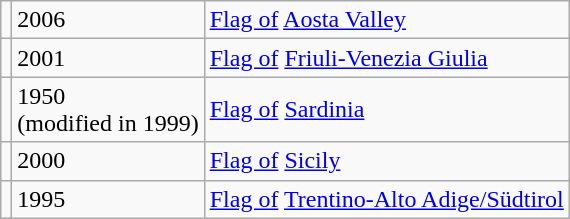<table class="wikitable">
<tr>
<td></td>
<td>2006</td>
<td><a href='#'>Flag of</a> <a href='#'>Aosta Valley</a></td>
</tr>
<tr>
<td></td>
<td>2001</td>
<td><a href='#'>Flag of</a> <a href='#'>Friuli-Venezia Giulia</a></td>
</tr>
<tr>
<td></td>
<td>1950<br>(modified in 1999)</td>
<td><a href='#'>Flag of</a> <a href='#'>Sardinia</a></td>
</tr>
<tr>
<td></td>
<td>2000</td>
<td><a href='#'>Flag of</a> <a href='#'>Sicily</a></td>
</tr>
<tr>
<td></td>
<td>1995</td>
<td><a href='#'>Flag of</a> <a href='#'>Trentino-Alto Adige/Südtirol</a></td>
</tr>
</table>
